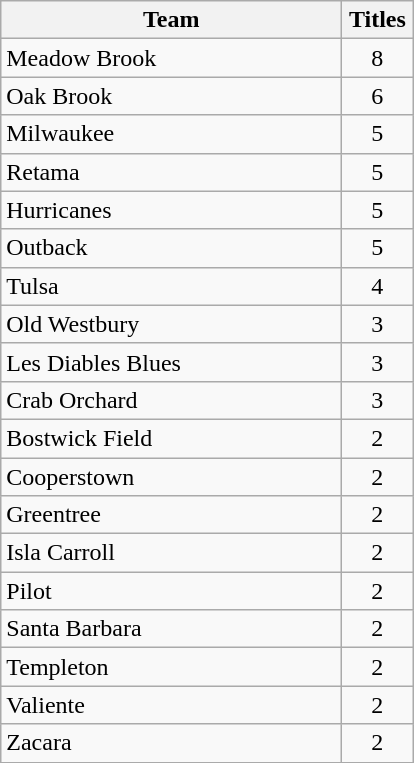<table class="wikitable sortable" style="text-align:left">
<tr>
<th width="220px">Team</th>
<th width="40px">Titles</th>
</tr>
<tr>
<td>Meadow Brook</td>
<td align=center>8</td>
</tr>
<tr>
<td>Oak Brook</td>
<td align=center>6</td>
</tr>
<tr>
<td>Milwaukee</td>
<td align=center>5</td>
</tr>
<tr>
<td>Retama</td>
<td align=center>5</td>
</tr>
<tr>
<td>Hurricanes</td>
<td align=center>5</td>
</tr>
<tr>
<td>Outback</td>
<td align=center>5</td>
</tr>
<tr>
<td>Tulsa</td>
<td align=center>4</td>
</tr>
<tr>
<td>Old Westbury</td>
<td align=center>3</td>
</tr>
<tr>
<td>Les Diables Blues</td>
<td align=center>3</td>
</tr>
<tr>
<td>Crab Orchard</td>
<td align=center>3</td>
</tr>
<tr>
<td>Bostwick Field</td>
<td align=center>2</td>
</tr>
<tr>
<td>Cooperstown</td>
<td align=center>2</td>
</tr>
<tr>
<td>Greentree</td>
<td align=center>2</td>
</tr>
<tr>
<td>Isla Carroll</td>
<td align=center>2</td>
</tr>
<tr>
<td>Pilot</td>
<td align=center>2</td>
</tr>
<tr>
<td>Santa Barbara</td>
<td align=center>2</td>
</tr>
<tr>
<td>Templeton</td>
<td align=center>2</td>
</tr>
<tr>
<td>Valiente</td>
<td align=center>2</td>
</tr>
<tr>
<td>Zacara</td>
<td align=center>2</td>
</tr>
</table>
